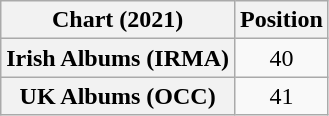<table class="wikitable sortable plainrowheaders" style="text-align:center">
<tr>
<th scope="col">Chart (2021)</th>
<th scope="col">Position</th>
</tr>
<tr>
<th scope="row">Irish Albums (IRMA)</th>
<td>40</td>
</tr>
<tr>
<th scope="row">UK Albums (OCC)</th>
<td>41</td>
</tr>
</table>
